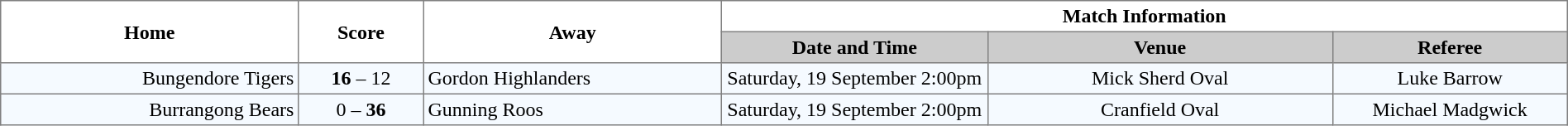<table width="100%" cellspacing="0" cellpadding="3" border="1" style="border-collapse:collapse;  text-align:center;">
<tr>
<th rowspan="2" width="19%">Home</th>
<th rowspan="2" width="8%">Score</th>
<th rowspan="2" width="19%">Away</th>
<th colspan="3">Match Information</th>
</tr>
<tr bgcolor="#CCCCCC">
<th width="17%">Date and Time</th>
<th width="22%">Venue</th>
<th width="50%">Referee</th>
</tr>
<tr style="text-align:center; background:#f5faff;">
<td align="right">Bungendore Tigers </td>
<td align="center"><strong>16</strong> – 12</td>
<td align="left"> Gordon Highlanders</td>
<td>Saturday, 19 September 2:00pm</td>
<td>Mick Sherd Oval</td>
<td>Luke Barrow</td>
</tr>
<tr style="text-align:center; background:#f5faff;">
<td align="right">Burrangong Bears </td>
<td align="center">0 – <strong>36</strong></td>
<td align="left"> Gunning Roos</td>
<td>Saturday, 19 September 2:00pm</td>
<td>Cranfield Oval</td>
<td>Michael Madgwick</td>
</tr>
</table>
